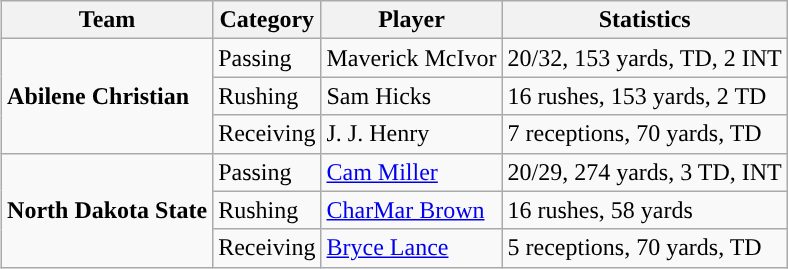<table class="wikitable" style="float: right;">
<tr>
<th>Team</th>
<th>Category</th>
<th>Player</th>
<th>Statistics</th>
</tr>
<tr>
<td rowspan=3><strong>Abilene Christian</strong></td>
<td>Passing</td>
<td>Maverick McIvor</td>
<td>20/32, 153 yards, TD, 2 INT</td>
</tr>
<tr>
<td>Rushing</td>
<td>Sam Hicks</td>
<td>16 rushes, 153 yards, 2 TD</td>
</tr>
<tr>
<td>Receiving</td>
<td>J. J. Henry</td>
<td>7 receptions, 70 yards, TD</td>
</tr>
<tr>
<td rowspan=3><strong>North Dakota State</strong></td>
<td>Passing</td>
<td><a href='#'>Cam Miller</a></td>
<td>20/29, 274 yards, 3 TD, INT</td>
</tr>
<tr>
<td>Rushing</td>
<td><a href='#'>CharMar Brown</a></td>
<td>16 rushes, 58 yards</td>
</tr>
<tr>
<td>Receiving</td>
<td><a href='#'>Bryce Lance</a></td>
<td>5 receptions, 70 yards, TD</td>
</tr>
</table>
